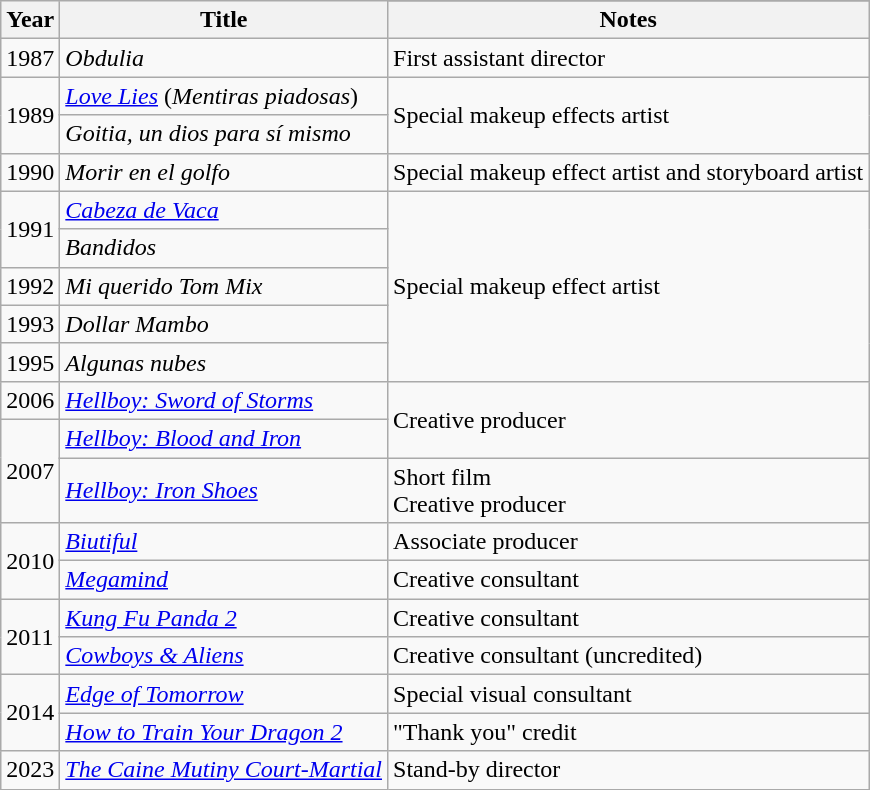<table class="wikitable">
<tr>
<th rowspan="2">Year</th>
<th rowspan="2">Title</th>
</tr>
<tr>
<th>Notes</th>
</tr>
<tr>
<td>1987</td>
<td><em>Obdulia</em></td>
<td>First assistant director</td>
</tr>
<tr>
<td rowspan="2">1989</td>
<td><em><a href='#'>Love Lies</a></em> (<em>Mentiras piadosas</em>)</td>
<td rowspan=2>Special makeup effects artist</td>
</tr>
<tr>
<td><em>Goitia, un dios para sí mismo</em></td>
</tr>
<tr>
<td>1990</td>
<td><em>Morir en el golfo</em></td>
<td>Special makeup effect artist and storyboard artist</td>
</tr>
<tr>
<td rowspan="2">1991</td>
<td><em><a href='#'>Cabeza de Vaca</a></em></td>
<td rowspan=5>Special makeup effect artist</td>
</tr>
<tr>
<td><em>Bandidos</em></td>
</tr>
<tr>
<td>1992</td>
<td><em>Mi querido Tom Mix</em></td>
</tr>
<tr>
<td>1993</td>
<td style="text-align:left"><em>Dollar Mambo</em></td>
</tr>
<tr>
<td>1995</td>
<td><em>Algunas nubes</em></td>
</tr>
<tr>
<td>2006</td>
<td><em><a href='#'>Hellboy: Sword of Storms</a></em></td>
<td rowspan=2>Creative producer</td>
</tr>
<tr>
<td rowspan=2>2007</td>
<td><em><a href='#'>Hellboy: Blood and Iron</a></em></td>
</tr>
<tr>
<td><em><a href='#'>Hellboy: Iron Shoes</a></em></td>
<td>Short film<br>Creative producer</td>
</tr>
<tr>
<td rowspan="2">2010</td>
<td><em><a href='#'>Biutiful</a></em></td>
<td>Associate producer</td>
</tr>
<tr>
<td><em><a href='#'>Megamind</a></em></td>
<td>Creative consultant</td>
</tr>
<tr>
<td rowspan="2">2011</td>
<td><em><a href='#'>Kung Fu Panda 2</a></em></td>
<td>Creative consultant</td>
</tr>
<tr>
<td><em><a href='#'>Cowboys & Aliens</a></em></td>
<td>Creative consultant (uncredited)</td>
</tr>
<tr>
<td rowspan="2">2014</td>
<td style="text-align:left"><em><a href='#'>Edge of Tomorrow</a></em></td>
<td>Special visual consultant</td>
</tr>
<tr>
<td><em><a href='#'>How to Train Your Dragon 2</a></em></td>
<td>"Thank you" credit</td>
</tr>
<tr>
<td>2023</td>
<td><em><a href='#'>The Caine Mutiny Court-Martial</a></em></td>
<td>Stand-by director</td>
</tr>
</table>
